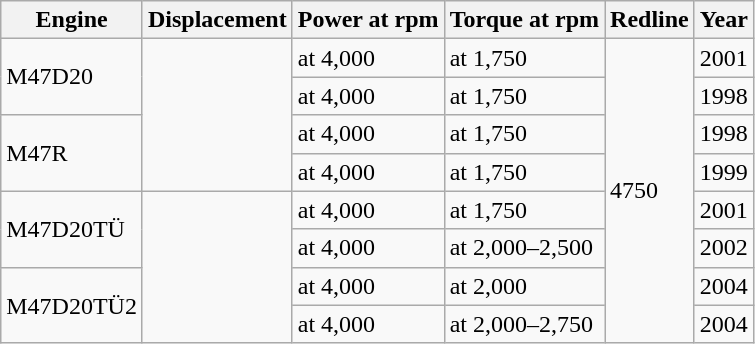<table class=wikitable>
<tr>
<th>Engine</th>
<th>Displacement</th>
<th>Power at rpm</th>
<th>Torque at rpm</th>
<th>Redline</th>
<th>Year</th>
</tr>
<tr>
<td rowspan="2">M47D20</td>
<td rowspan="4"></td>
<td> at 4,000</td>
<td> at 1,750</td>
<td rowspan="8">4750</td>
<td>2001</td>
</tr>
<tr>
<td> at 4,000</td>
<td> at 1,750</td>
<td>1998</td>
</tr>
<tr>
<td rowspan="2">M47R</td>
<td> at 4,000</td>
<td> at 1,750</td>
<td>1998</td>
</tr>
<tr>
<td> at 4,000</td>
<td> at 1,750</td>
<td>1999</td>
</tr>
<tr>
<td rowspan=2>M47D20TÜ</td>
<td rowspan=4></td>
<td> at 4,000</td>
<td> at 1,750</td>
<td>2001</td>
</tr>
<tr>
<td> at 4,000</td>
<td> at 2,000–2,500</td>
<td>2002</td>
</tr>
<tr>
<td rowspan="2">M47D20TÜ2</td>
<td> at 4,000</td>
<td> at 2,000</td>
<td>2004</td>
</tr>
<tr>
<td> at 4,000</td>
<td> at 2,000–2,750</td>
<td>2004</td>
</tr>
</table>
